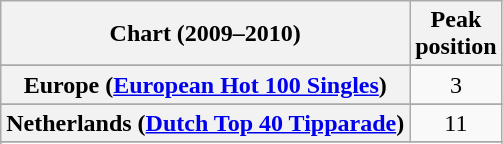<table class="wikitable sortable plainrowheaders" style="text-align:center">
<tr>
<th scope="col">Chart (2009–2010)</th>
<th scope="col">Peak<br>position</th>
</tr>
<tr>
</tr>
<tr>
</tr>
<tr>
</tr>
<tr>
</tr>
<tr>
</tr>
<tr>
</tr>
<tr>
</tr>
<tr>
</tr>
<tr>
</tr>
<tr>
<th scope="row">Europe (<a href='#'>European Hot 100 Singles</a>)</th>
<td>3</td>
</tr>
<tr>
</tr>
<tr>
</tr>
<tr>
</tr>
<tr>
</tr>
<tr>
<th scope="row">Netherlands (<a href='#'>Dutch Top 40 Tipparade</a>)</th>
<td>11</td>
</tr>
<tr>
</tr>
<tr>
</tr>
<tr>
</tr>
<tr>
</tr>
<tr>
</tr>
<tr>
</tr>
<tr>
</tr>
<tr>
</tr>
<tr>
</tr>
<tr>
</tr>
<tr>
</tr>
</table>
